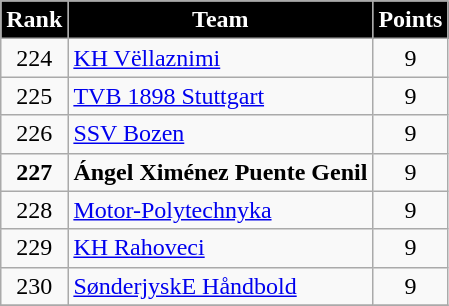<table class="wikitable" style="text-align: center;">
<tr>
<th style="color:#FFFFFF; background:#000000">Rank</th>
<th style="color:#FFFFFF; background:#000000">Team</th>
<th style="color:#FFFFFF; background:#000000">Points</th>
</tr>
<tr>
<td>224</td>
<td align=left> <a href='#'>KH Vëllaznimi</a></td>
<td>9</td>
</tr>
<tr>
<td>225</td>
<td align=left> <a href='#'>TVB 1898 Stuttgart</a></td>
<td>9</td>
</tr>
<tr>
<td>226</td>
<td align=left> <a href='#'>SSV Bozen</a></td>
<td>9</td>
</tr>
<tr>
<td><strong>227</strong></td>
<td align=left> <strong>Ángel Ximénez Puente Genil</strong></td>
<td>9</td>
</tr>
<tr>
<td>228</td>
<td align=left> <a href='#'>Motor-Polytechnyka</a></td>
<td>9</td>
</tr>
<tr>
<td>229</td>
<td align=left> <a href='#'>KH Rahoveci</a></td>
<td>9</td>
</tr>
<tr>
<td>230</td>
<td align=left> <a href='#'>SønderjyskE Håndbold</a></td>
<td>9</td>
</tr>
<tr>
</tr>
</table>
